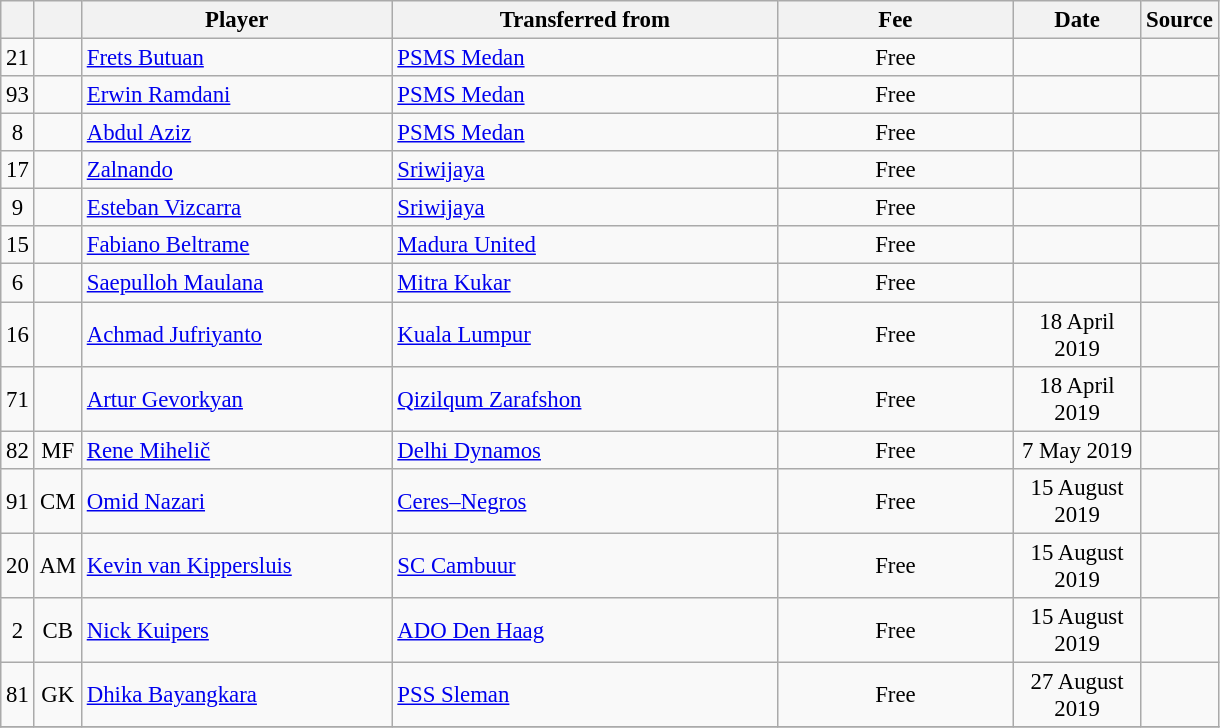<table class="wikitable plainrowheaders sortable" style="font-size:95%">
<tr>
<th></th>
<th></th>
<th scope="col" style="width:200px;"><strong>Player</strong></th>
<th scope="col" style="width:250px;"><strong>Transferred from</strong></th>
<th scope="col" style="width:150px;"><strong>Fee</strong></th>
<th scope="col" style="width:78px;"><strong>Date</strong></th>
<th><strong>Source</strong></th>
</tr>
<tr>
<td align=center>21</td>
<td align=center></td>
<td> <a href='#'>Frets Butuan</a></td>
<td> <a href='#'>PSMS Medan</a></td>
<td align=center>Free</td>
<td align=center></td>
<td align=center></td>
</tr>
<tr>
<td align=center>93</td>
<td align=center></td>
<td> <a href='#'>Erwin Ramdani</a></td>
<td> <a href='#'>PSMS Medan</a></td>
<td align=center>Free</td>
<td align=center></td>
<td align=center></td>
</tr>
<tr>
<td align=center>8</td>
<td align=center></td>
<td> <a href='#'>Abdul Aziz</a></td>
<td> <a href='#'>PSMS Medan</a></td>
<td align=center>Free</td>
<td align=center></td>
<td align=center></td>
</tr>
<tr>
<td align=center>17</td>
<td align=center></td>
<td> <a href='#'>Zalnando</a></td>
<td> <a href='#'>Sriwijaya</a></td>
<td align=center>Free</td>
<td align=center></td>
<td align=center></td>
</tr>
<tr>
<td align=center>9</td>
<td align=center></td>
<td> <a href='#'>Esteban Vizcarra</a></td>
<td> <a href='#'>Sriwijaya</a></td>
<td align=center>Free</td>
<td align=center></td>
<td align=center></td>
</tr>
<tr>
<td align=center>15</td>
<td align=center></td>
<td> <a href='#'>Fabiano Beltrame</a></td>
<td> <a href='#'>Madura United</a></td>
<td align=center>Free</td>
<td align=center></td>
<td align=center></td>
</tr>
<tr>
<td align=center>6</td>
<td align=center></td>
<td> <a href='#'>Saepulloh Maulana</a></td>
<td> <a href='#'>Mitra Kukar</a></td>
<td align=center>Free</td>
<td align=center></td>
<td align=center></td>
</tr>
<tr>
<td align=center>16</td>
<td align=center></td>
<td> <a href='#'>Achmad Jufriyanto</a></td>
<td> <a href='#'>Kuala Lumpur</a></td>
<td align=center>Free</td>
<td align=center>18 April 2019</td>
<td align=center></td>
</tr>
<tr>
<td align=center>71</td>
<td align=center></td>
<td> <a href='#'>Artur Gevorkyan</a></td>
<td> <a href='#'>Qizilqum Zarafshon</a></td>
<td align=center>Free</td>
<td align=center>18 April 2019</td>
<td align=center></td>
</tr>
<tr>
<td align=center>82</td>
<td align=center>MF</td>
<td> <a href='#'>Rene Mihelič</a></td>
<td> <a href='#'>Delhi Dynamos</a></td>
<td align=center>Free</td>
<td align=center>7 May 2019</td>
<td align=center></td>
</tr>
<tr>
<td align=center>91</td>
<td align=center>CM</td>
<td> <a href='#'>Omid Nazari</a></td>
<td> <a href='#'>Ceres–Negros</a></td>
<td align=center>Free</td>
<td align=center>15 August 2019</td>
<td align=center></td>
</tr>
<tr>
<td align=center>20</td>
<td align=center>AM</td>
<td> <a href='#'>Kevin van Kippersluis</a></td>
<td> <a href='#'>SC Cambuur</a></td>
<td align=center>Free</td>
<td align=center>15 August 2019</td>
<td align=center></td>
</tr>
<tr>
<td align=center>2</td>
<td align=center>CB</td>
<td> <a href='#'>Nick Kuipers</a></td>
<td> <a href='#'>ADO Den Haag</a></td>
<td align=center>Free</td>
<td align=center>15 August 2019</td>
<td align=center></td>
</tr>
<tr>
<td align=center>81</td>
<td align=center>GK</td>
<td> <a href='#'>Dhika Bayangkara</a></td>
<td> <a href='#'>PSS Sleman</a></td>
<td align=center>Free</td>
<td align=center>27 August 2019</td>
<td align=center></td>
</tr>
<tr>
</tr>
</table>
